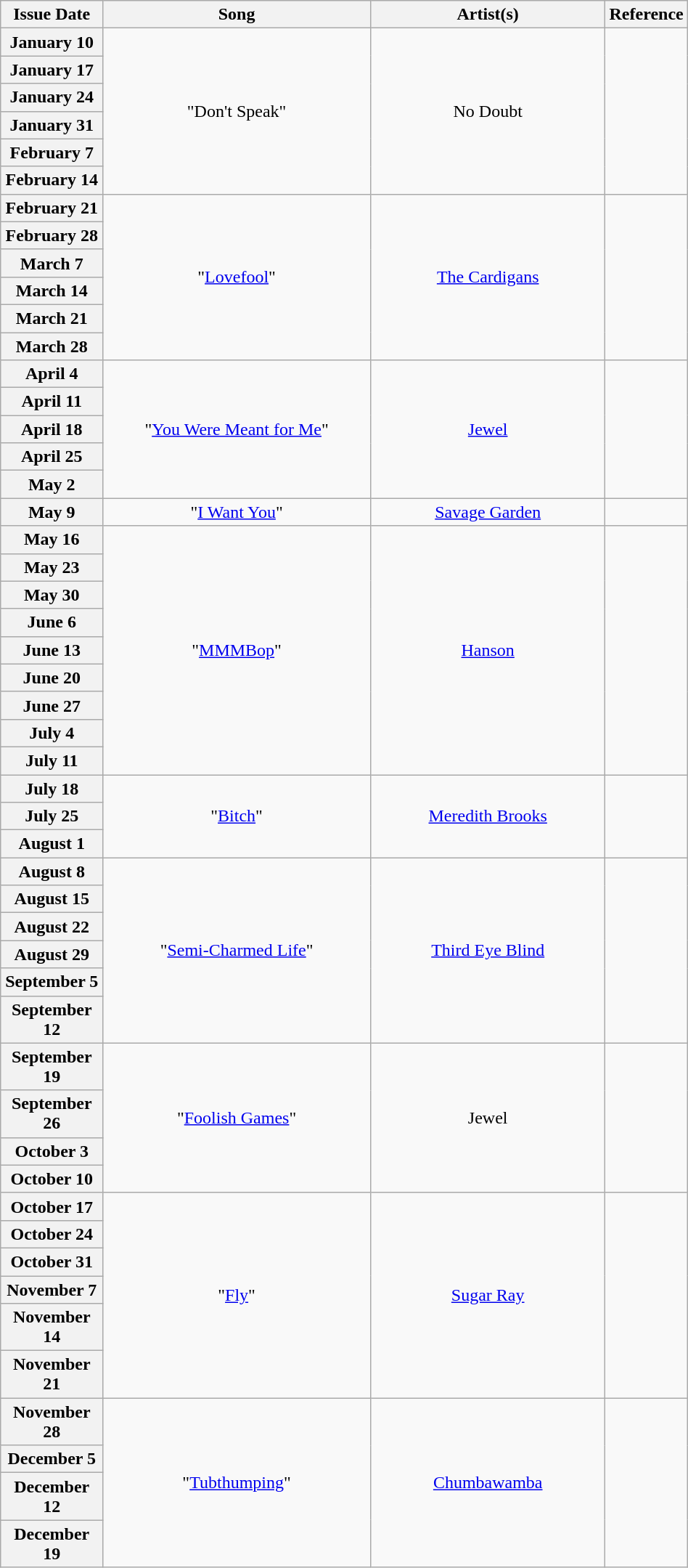<table class="wikitable plainrowheaders" style="text-align: center" width="50%">
<tr>
<th width=15%>Issue Date</th>
<th width=40%>Song</th>
<th width=35%>Artist(s)</th>
<th width=10%>Reference</th>
</tr>
<tr>
<th scope="row">January 10</th>
<td rowspan="6">"Don't Speak"</td>
<td rowspan="6">No Doubt</td>
<td rowspan="6"></td>
</tr>
<tr>
<th scope="row">January 17</th>
</tr>
<tr>
<th scope="row">January 24</th>
</tr>
<tr>
<th scope="row">January 31</th>
</tr>
<tr>
<th scope="row">February 7</th>
</tr>
<tr>
<th scope="row">February 14</th>
</tr>
<tr>
<th scope="row">February 21</th>
<td rowspan="6">"<a href='#'>Lovefool</a>"</td>
<td rowspan="6"><a href='#'>The Cardigans</a></td>
<td rowspan="6"></td>
</tr>
<tr>
<th scope="row">February 28</th>
</tr>
<tr>
<th scope="row">March 7</th>
</tr>
<tr>
<th scope="row">March 14</th>
</tr>
<tr>
<th scope="row">March 21</th>
</tr>
<tr>
<th scope="row">March 28</th>
</tr>
<tr>
<th scope="row">April 4</th>
<td rowspan="5">"<a href='#'>You Were Meant for Me</a>"</td>
<td rowspan="5"><a href='#'>Jewel</a></td>
<td rowspan="5"></td>
</tr>
<tr>
<th scope="row">April 11</th>
</tr>
<tr>
<th scope="row">April 18</th>
</tr>
<tr>
<th scope="row">April 25</th>
</tr>
<tr>
<th scope="row">May 2</th>
</tr>
<tr>
<th scope="row">May 9</th>
<td>"<a href='#'>I Want You</a>"</td>
<td><a href='#'>Savage Garden</a></td>
<td></td>
</tr>
<tr>
<th scope="row">May 16</th>
<td rowspan="9">"<a href='#'>MMMBop</a>"</td>
<td rowspan="9"><a href='#'>Hanson</a></td>
<td rowspan="9"></td>
</tr>
<tr>
<th scope="row">May 23</th>
</tr>
<tr>
<th scope="row">May 30</th>
</tr>
<tr>
<th scope="row">June 6</th>
</tr>
<tr>
<th scope="row">June 13</th>
</tr>
<tr>
<th scope="row">June 20</th>
</tr>
<tr>
<th scope="row">June 27</th>
</tr>
<tr>
<th scope="row">July 4</th>
</tr>
<tr>
<th scope="row">July 11</th>
</tr>
<tr>
<th scope="row">July 18</th>
<td rowspan="3">"<a href='#'>Bitch</a>"</td>
<td rowspan="3"><a href='#'>Meredith Brooks</a></td>
<td rowspan="3"></td>
</tr>
<tr>
<th scope="row">July 25</th>
</tr>
<tr>
<th scope="row">August 1</th>
</tr>
<tr>
<th scope="row">August 8</th>
<td rowspan="6">"<a href='#'>Semi-Charmed Life</a>"</td>
<td rowspan="6"><a href='#'>Third Eye Blind</a></td>
<td rowspan="6"></td>
</tr>
<tr>
<th scope="row">August 15</th>
</tr>
<tr>
<th scope="row">August 22</th>
</tr>
<tr>
<th scope="row">August 29</th>
</tr>
<tr>
<th scope="row">September 5</th>
</tr>
<tr>
<th scope="row">September 12</th>
</tr>
<tr>
<th scope="row">September 19</th>
<td rowspan="4">"<a href='#'>Foolish Games</a>"</td>
<td rowspan="4">Jewel</td>
<td rowspan="4"></td>
</tr>
<tr>
<th scope="row">September 26</th>
</tr>
<tr>
<th scope="row">October 3</th>
</tr>
<tr>
<th scope="row">October 10</th>
</tr>
<tr>
<th scope="row">October 17</th>
<td rowspan="6">"<a href='#'>Fly</a>"</td>
<td rowspan="6"><a href='#'>Sugar Ray</a></td>
<td rowspan="6"></td>
</tr>
<tr>
<th scope="row">October 24</th>
</tr>
<tr>
<th scope="row">October 31</th>
</tr>
<tr>
<th scope="row">November 7</th>
</tr>
<tr>
<th scope="row">November 14</th>
</tr>
<tr>
<th scope="row">November 21</th>
</tr>
<tr>
<th scope="row">November 28</th>
<td rowspan="4">"<a href='#'>Tubthumping</a>"</td>
<td rowspan="4"><a href='#'>Chumbawamba</a></td>
<td rowspan="4"></td>
</tr>
<tr>
<th scope="row">December 5</th>
</tr>
<tr>
<th scope="row">December 12</th>
</tr>
<tr>
<th scope="row">December 19</th>
</tr>
</table>
